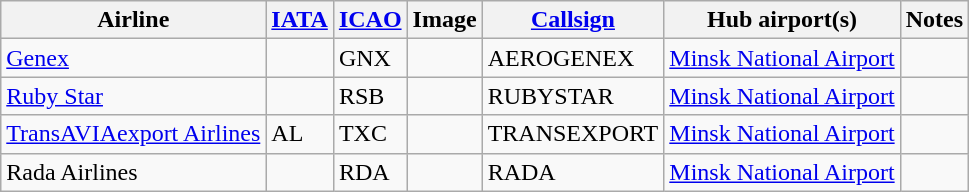<table class="wikitable sortable" style="border: 0; cellpadding: 2; cellspacing: 3;">
<tr valign="middle">
<th>Airline</th>
<th><a href='#'>IATA</a></th>
<th><a href='#'>ICAO</a></th>
<th>Image</th>
<th><a href='#'>Callsign</a></th>
<th>Hub airport(s)</th>
<th class="unsortable">Notes<br></noinclude></th>
</tr>
<tr>
<td><a href='#'>Genex</a></td>
<td></td>
<td>GNX</td>
<td></td>
<td>AEROGENEX</td>
<td><a href='#'>Minsk National Airport</a></td>
<td></td>
</tr>
<tr>
<td><a href='#'>Ruby Star</a></td>
<td></td>
<td>RSB</td>
<td></td>
<td>RUBYSTAR</td>
<td><a href='#'>Minsk National Airport</a></td>
<td></td>
</tr>
<tr>
<td><a href='#'>TransAVIAexport Airlines</a></td>
<td>AL</td>
<td>TXC</td>
<td></td>
<td>TRANSEXPORT</td>
<td><a href='#'>Minsk National Airport</a></td>
<td><br><noinclude></td>
</tr>
<tr>
<td>Rada Airlines</td>
<td></td>
<td>RDA</td>
<td></td>
<td>RADA</td>
<td><a href='#'>Minsk National Airport</a></td>
<td></td>
</tr>
</table>
